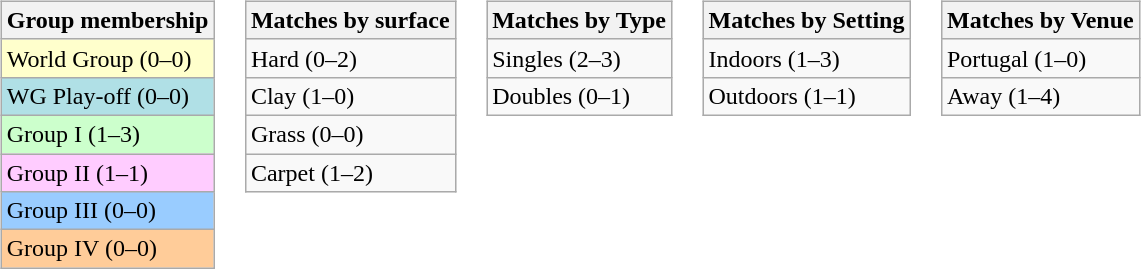<table>
<tr valign=top>
<td><br><table class=wikitable>
<tr>
<th>Group membership</th>
</tr>
<tr style="background:#ffc;">
<td>World Group (0–0)</td>
</tr>
<tr style="background:#B0E0E6;">
<td>WG Play-off (0–0)</td>
</tr>
<tr style="background:#cfc;">
<td>Group I (1–3)</td>
</tr>
<tr style="background:#fcf;">
<td>Group II (1–1)</td>
</tr>
<tr style="background:#9cf;">
<td>Group III (0–0)</td>
</tr>
<tr style="background:#fc9;">
<td>Group IV (0–0)</td>
</tr>
</table>
</td>
<td><br><table class=wikitable>
<tr>
<th>Matches by surface</th>
</tr>
<tr>
<td>Hard (0–2)</td>
</tr>
<tr>
<td>Clay (1–0)</td>
</tr>
<tr>
<td>Grass (0–0)</td>
</tr>
<tr>
<td>Carpet (1–2)</td>
</tr>
</table>
</td>
<td><br><table class=wikitable>
<tr>
<th>Matches by Type</th>
</tr>
<tr>
<td>Singles (2–3)</td>
</tr>
<tr>
<td>Doubles (0–1)</td>
</tr>
</table>
</td>
<td><br><table class=wikitable>
<tr>
<th>Matches by Setting</th>
</tr>
<tr>
<td>Indoors (1–3)</td>
</tr>
<tr>
<td>Outdoors (1–1)</td>
</tr>
</table>
</td>
<td><br><table class=wikitable>
<tr>
<th>Matches by Venue</th>
</tr>
<tr>
<td>Portugal (1–0)</td>
</tr>
<tr>
<td>Away (1–4)</td>
</tr>
</table>
</td>
</tr>
</table>
